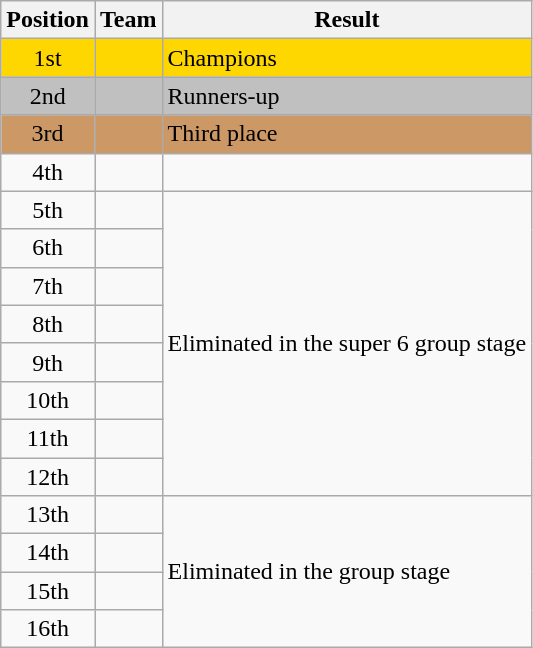<table class="wikitable" style="text-align:left">
<tr>
<th>Position</th>
<th>Team</th>
<th>Result</th>
</tr>
<tr style="background:gold;">
<td style="text-align:center;">1st</td>
<td></td>
<td>Champions</td>
</tr>
<tr style="background:silver;">
<td style="text-align:center;">2nd</td>
<td></td>
<td>Runners-up</td>
</tr>
<tr style="background:#cc9966">
<td style="text-align:center;">3rd</td>
<td></td>
<td>Third place</td>
</tr>
<tr>
<td style="text-align:center;">4th</td>
<td></td>
<td></td>
</tr>
<tr>
<td style="text-align:center;">5th</td>
<td></td>
<td rowspan="8">Eliminated in the super 6 group stage</td>
</tr>
<tr>
<td style="text-align:center;">6th</td>
<td></td>
</tr>
<tr>
<td style="text-align:center;">7th</td>
<td></td>
</tr>
<tr>
<td style="text-align:center;">8th</td>
<td></td>
</tr>
<tr>
<td style="text-align:center;">9th</td>
<td></td>
</tr>
<tr>
<td style="text-align:center;">10th</td>
<td></td>
</tr>
<tr>
<td style="text-align:center;">11th</td>
<td></td>
</tr>
<tr>
<td style="text-align:center;">12th</td>
<td></td>
</tr>
<tr>
<td style="text-align:center;">13th</td>
<td></td>
<td rowspan="4">Eliminated in the group stage</td>
</tr>
<tr>
<td style="text-align:center;">14th</td>
<td></td>
</tr>
<tr>
<td style="text-align:center;">15th</td>
<td></td>
</tr>
<tr>
<td style="text-align:center;">16th</td>
<td></td>
</tr>
</table>
